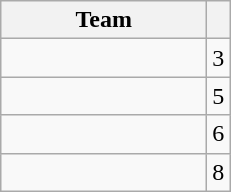<table class="wikitable" style="white-space:nowrap; display:inline-table; float:left;">
<tr>
<th style="width:130px">Team</th>
<th></th>
</tr>
<tr>
<td></td>
<td style="text-align:center">3</td>
</tr>
<tr>
<td></td>
<td style="text-align:center">5</td>
</tr>
<tr>
<td></td>
<td style="text-align:center">6</td>
</tr>
<tr>
<td></td>
<td style="text-align:center">8</td>
</tr>
</table>
